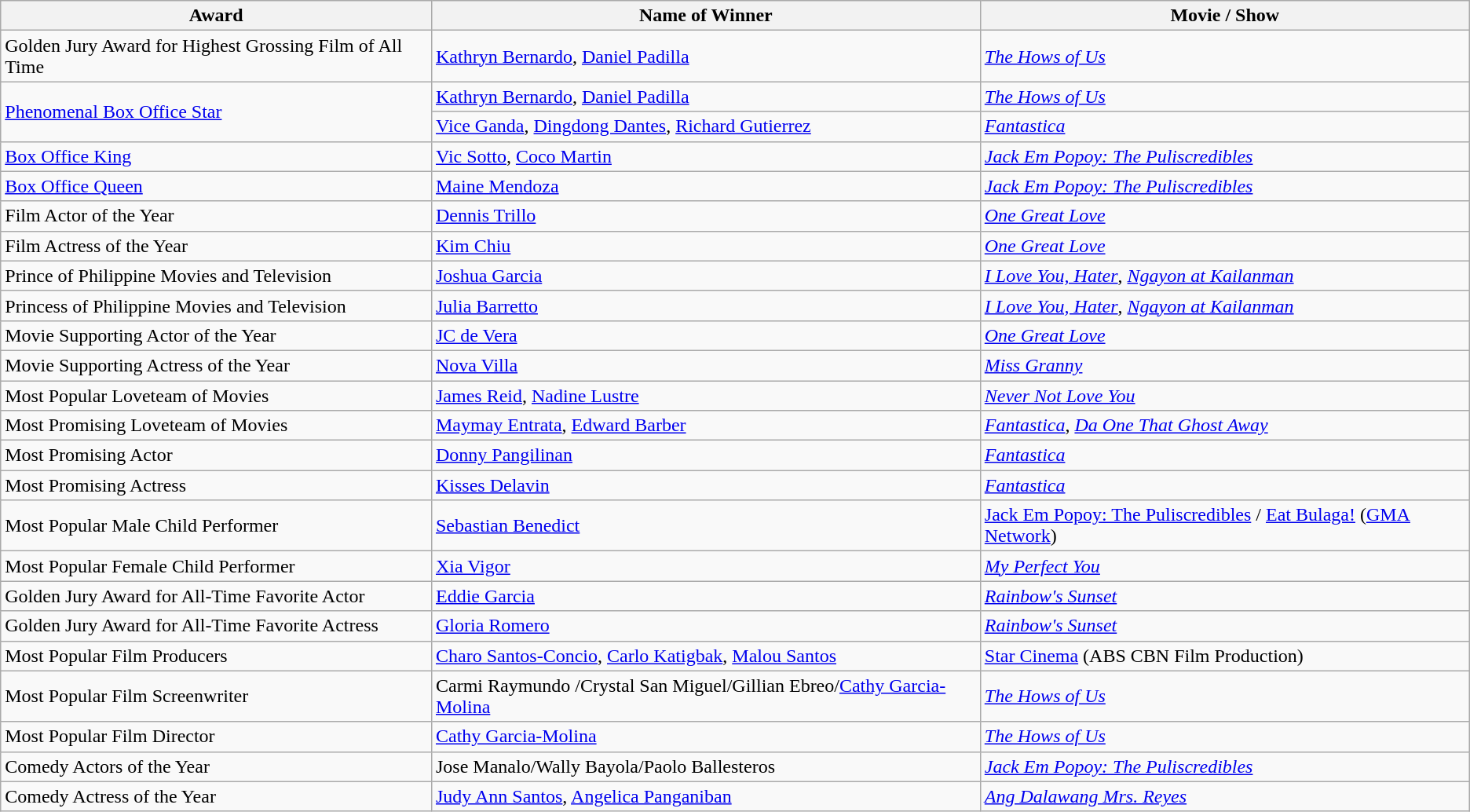<table class="wikitable"  style="text-align:left;">
<tr>
<th>Award</th>
<th>Name of Winner</th>
<th>Movie / Show</th>
</tr>
<tr>
<td>Golden Jury Award for Highest Grossing Film of All Time</td>
<td><a href='#'>Kathryn Bernardo</a>, <a href='#'>Daniel Padilla</a></td>
<td><em><a href='#'>The Hows of Us</a></em></td>
</tr>
<tr>
<td rowspan="2"><a href='#'>Phenomenal Box Office Star</a></td>
<td><a href='#'>Kathryn Bernardo</a>, <a href='#'>Daniel Padilla</a></td>
<td><em><a href='#'>The Hows of Us</a></em></td>
</tr>
<tr>
<td><a href='#'>Vice Ganda</a>, <a href='#'>Dingdong Dantes</a>, <a href='#'>Richard Gutierrez</a></td>
<td><em><a href='#'>Fantastica</a></em></td>
</tr>
<tr>
<td><a href='#'>Box Office King</a></td>
<td><a href='#'>Vic Sotto</a>, <a href='#'>Coco Martin</a></td>
<td><em><a href='#'>Jack Em Popoy: The Puliscredibles</a></em></td>
</tr>
<tr>
<td><a href='#'>Box Office Queen</a></td>
<td><a href='#'>Maine Mendoza</a></td>
<td><em><a href='#'>Jack Em Popoy: The Puliscredibles</a></em></td>
</tr>
<tr>
<td>Film Actor of the Year</td>
<td><a href='#'>Dennis Trillo</a></td>
<td><em><a href='#'>One Great Love</a></em></td>
</tr>
<tr>
<td>Film Actress of the Year</td>
<td><a href='#'>Kim Chiu</a></td>
<td><em><a href='#'>One Great Love</a></em></td>
</tr>
<tr>
<td>Prince of Philippine Movies and Television</td>
<td><a href='#'>Joshua Garcia</a></td>
<td><em><a href='#'>I Love You, Hater</a></em>, <em><a href='#'>Ngayon at Kailanman</a></em></td>
</tr>
<tr>
<td>Princess of Philippine Movies and Television</td>
<td><a href='#'>Julia Barretto</a></td>
<td><em><a href='#'>I Love You, Hater</a></em>, <em><a href='#'>Ngayon at Kailanman</a></em></td>
</tr>
<tr>
<td>Movie Supporting Actor of the Year</td>
<td><a href='#'>JC de Vera</a></td>
<td><em><a href='#'>One Great Love</a></em></td>
</tr>
<tr>
<td>Movie Supporting Actress of the Year</td>
<td><a href='#'>Nova Villa</a></td>
<td><em><a href='#'>Miss Granny</a></em></td>
</tr>
<tr>
<td>Most Popular Loveteam of Movies</td>
<td><a href='#'>James Reid</a>, <a href='#'>Nadine Lustre</a></td>
<td><em><a href='#'>Never Not Love You</a></em></td>
</tr>
<tr>
<td>Most Promising Loveteam of Movies</td>
<td><a href='#'>Maymay Entrata</a>, <a href='#'>Edward Barber</a></td>
<td><em><a href='#'>Fantastica</a></em>, <em><a href='#'>Da One That Ghost Away</a></em></td>
</tr>
<tr>
<td>Most Promising Actor</td>
<td><a href='#'>Donny Pangilinan</a></td>
<td><em><a href='#'>Fantastica</a></em></td>
</tr>
<tr>
<td>Most Promising Actress</td>
<td><a href='#'>Kisses Delavin</a></td>
<td><em><a href='#'>Fantastica</a></em></td>
</tr>
<tr>
<td>Most Popular Male Child Performer</td>
<td><a href='#'>Sebastian Benedict</a></td>
<td><a href='#'>Jack Em Popoy: The Puliscredibles</a> / <a href='#'>Eat Bulaga!</a> (<a href='#'>GMA Network</a>)</td>
</tr>
<tr>
<td>Most Popular Female Child Performer</td>
<td><a href='#'>Xia Vigor</a></td>
<td><em><a href='#'>My Perfect You</a></em></td>
</tr>
<tr>
<td>Golden Jury Award for All-Time Favorite Actor</td>
<td><a href='#'>Eddie Garcia</a></td>
<td><em><a href='#'>Rainbow's Sunset</a></em></td>
</tr>
<tr>
<td>Golden Jury Award for All-Time Favorite Actress</td>
<td><a href='#'>Gloria Romero</a></td>
<td><em><a href='#'>Rainbow's Sunset</a></em></td>
</tr>
<tr>
<td>Most Popular Film Producers</td>
<td><a href='#'>Charo Santos-Concio</a>, <a href='#'>Carlo Katigbak</a>, <a href='#'>Malou Santos</a></td>
<td><a href='#'>Star Cinema</a> (ABS CBN Film Production)</td>
</tr>
<tr>
<td>Most Popular Film Screenwriter</td>
<td>Carmi Raymundo /Crystal San Miguel/Gillian Ebreo/<a href='#'>Cathy Garcia-Molina</a></td>
<td><em><a href='#'>The Hows of Us</a></em></td>
</tr>
<tr>
<td>Most Popular Film Director</td>
<td><a href='#'>Cathy Garcia-Molina</a></td>
<td><em><a href='#'>The Hows of Us</a></em></td>
</tr>
<tr>
<td>Comedy Actors of the Year</td>
<td>Jose Manalo/Wally Bayola/Paolo Ballesteros</td>
<td><em><a href='#'>Jack Em Popoy: The Puliscredibles</a></em></td>
</tr>
<tr>
<td>Comedy Actress of the Year</td>
<td><a href='#'>Judy Ann Santos</a>, <a href='#'>Angelica Panganiban</a></td>
<td><em><a href='#'>Ang Dalawang Mrs. Reyes</a></em></td>
</tr>
</table>
